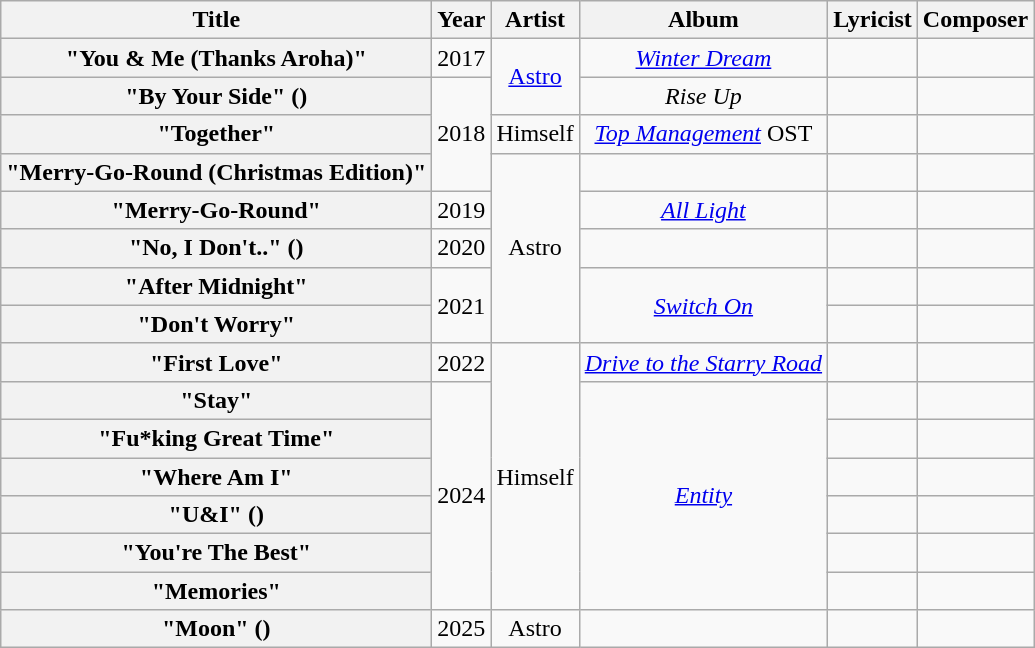<table class="wikitable plainrowheaders" style="text-align:center">
<tr>
<th scope="col">Title</th>
<th scope="col">Year</th>
<th scope="col">Artist</th>
<th scope="col">Album</th>
<th scope="col">Lyricist</th>
<th scope="col">Composer</th>
</tr>
<tr>
<th scope="row">"You & Me (Thanks Aroha)"</th>
<td>2017</td>
<td rowspan="2"><a href='#'>Astro</a></td>
<td><em><a href='#'>Winter Dream</a></em></td>
<td></td>
<td></td>
</tr>
<tr>
<th scope="row">"By Your Side" ()</th>
<td rowspan="3">2018</td>
<td><em>Rise Up</em></td>
<td></td>
<td></td>
</tr>
<tr>
<th scope="row">"Together"</th>
<td>Himself</td>
<td><em><a href='#'>Top Management</a></em> OST</td>
<td></td>
<td></td>
</tr>
<tr>
<th scope="row">"Merry-Go-Round (Christmas Edition)"</th>
<td rowspan="5">Astro</td>
<td></td>
<td></td>
<td></td>
</tr>
<tr>
<th scope="row">"Merry-Go-Round"</th>
<td>2019</td>
<td><em><a href='#'>All Light</a></em></td>
<td></td>
<td></td>
</tr>
<tr>
<th scope="row">"No, I Don't.." ()</th>
<td>2020</td>
<td></td>
<td></td>
<td></td>
</tr>
<tr>
<th scope="row">"After Midnight"</th>
<td rowspan="2">2021</td>
<td rowspan="2"><em><a href='#'>Switch On</a></em></td>
<td></td>
<td></td>
</tr>
<tr>
<th scope="row">"Don't Worry"</th>
<td></td>
<td></td>
</tr>
<tr>
<th scope="row">"First Love"</th>
<td>2022</td>
<td rowspan="7">Himself</td>
<td><em><a href='#'>Drive to the Starry Road</a></em></td>
<td></td>
<td></td>
</tr>
<tr>
<th scope="row">"Stay"</th>
<td rowspan="6">2024</td>
<td rowspan="6"><em><a href='#'>Entity</a></em></td>
<td></td>
<td></td>
</tr>
<tr>
<th scope="row">"Fu*king Great Time"</th>
<td></td>
<td></td>
</tr>
<tr>
<th scope="row">"Where Am I"</th>
<td></td>
<td></td>
</tr>
<tr>
<th scope="row">"U&I" ()</th>
<td></td>
<td></td>
</tr>
<tr>
<th scope="row">"You're The Best"</th>
<td></td>
<td></td>
</tr>
<tr>
<th scope="row">"Memories"</th>
<td></td>
<td></td>
</tr>
<tr>
<th scope="row">"Moon" ()</th>
<td>2025</td>
<td>Astro</td>
<td></td>
<td></td>
<td></td>
</tr>
</table>
